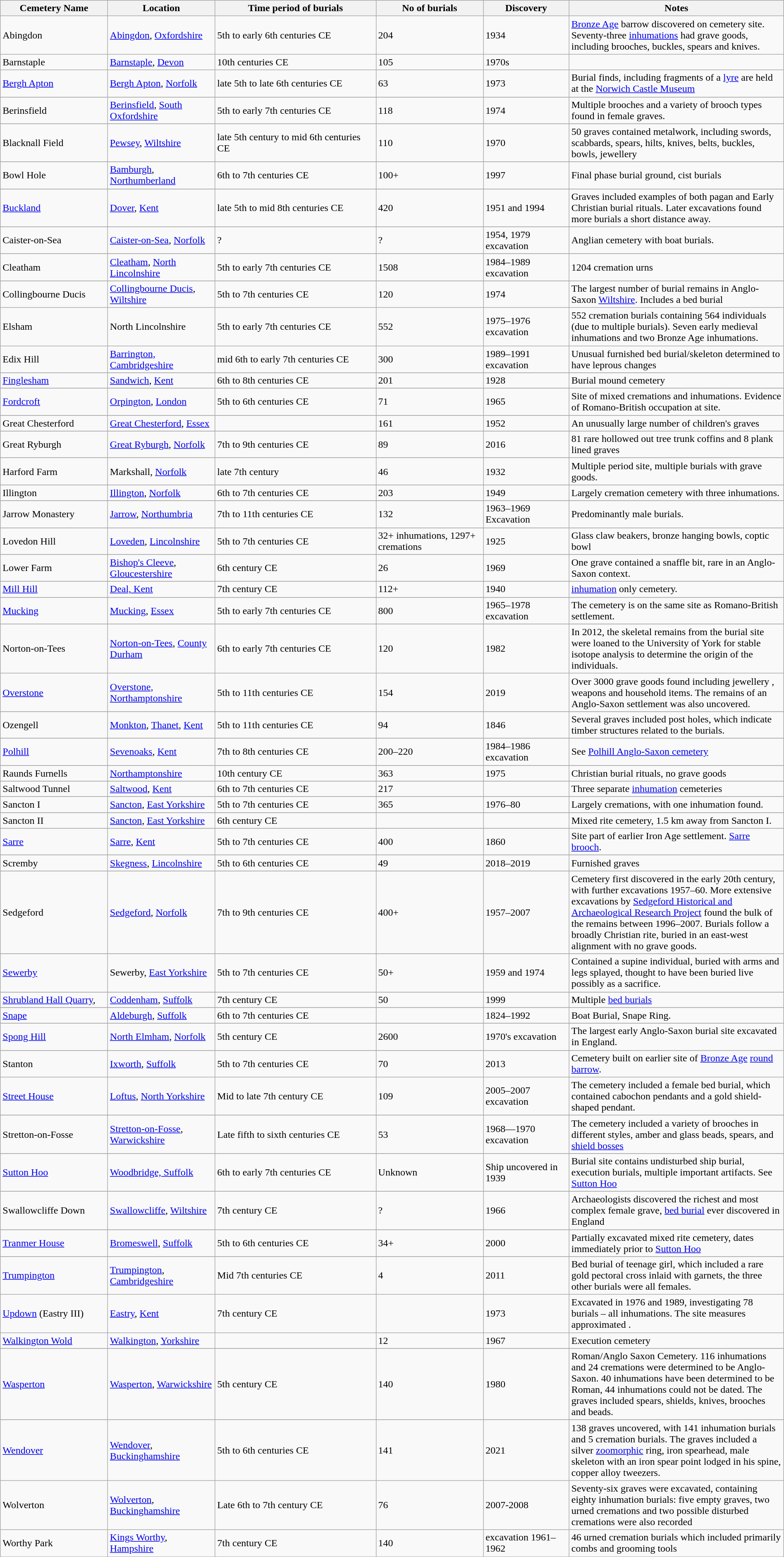<table class="wikitable sortable" style="width: 100%">
<tr>
<th width="10%">Cemetery Name</th>
<th width="10%">Location</th>
<th width="15%">Time period of burials</th>
<th width="10%">No of burials</th>
<th width="8%">Discovery</th>
<th width="20%">Notes</th>
</tr>
<tr>
<td>Abingdon</td>
<td><a href='#'>Abingdon</a>, <a href='#'>Oxfordshire</a></td>
<td>5th to early 6th centuries CE</td>
<td>204</td>
<td>1934</td>
<td><a href='#'>Bronze Age</a> barrow discovered on cemetery site. Seventy-three <a href='#'>inhumations</a> had grave goods, including brooches, buckles, spears and knives.</td>
</tr>
<tr>
<td>Barnstaple</td>
<td><a href='#'>Barnstaple</a>, <a href='#'>Devon</a></td>
<td>10th centuries CE</td>
<td>105</td>
<td>1970s</td>
<td></td>
</tr>
<tr>
<td><a href='#'>Bergh Apton</a></td>
<td><a href='#'>Bergh Apton</a>, <a href='#'>Norfolk</a></td>
<td>late 5th to late 6th centuries CE</td>
<td>63</td>
<td>1973</td>
<td>Burial finds, including fragments of a <a href='#'>lyre</a> are held at the <a href='#'>Norwich Castle Museum</a></td>
</tr>
<tr>
</tr>
<tr>
<td>Berinsfield</td>
<td><a href='#'>Berinsfield</a>, <a href='#'>South Oxfordshire</a></td>
<td>5th to early 7th centuries CE</td>
<td>118</td>
<td>1974</td>
<td>Multiple brooches and a variety of brooch types found in female graves.</td>
</tr>
<tr>
</tr>
<tr>
<td>Blacknall Field</td>
<td><a href='#'>Pewsey</a>, <a href='#'>Wiltshire</a></td>
<td>late 5th century to mid 6th centuries CE</td>
<td>110</td>
<td>1970</td>
<td>50 graves contained metalwork, including swords, scabbards, spears, hilts, knives, belts, buckles, bowls, jewellery</td>
</tr>
<tr>
</tr>
<tr>
<td>Bowl Hole</td>
<td><a href='#'>Bamburgh</a>, <a href='#'>Northumberland</a></td>
<td>6th to 7th centuries CE</td>
<td>100+</td>
<td>1997</td>
<td>Final phase burial ground, cist burials</td>
</tr>
<tr>
</tr>
<tr>
</tr>
<tr>
<td><a href='#'>Buckland</a></td>
<td><a href='#'>Dover</a>, <a href='#'>Kent</a></td>
<td>late 5th to mid 8th centuries CE</td>
<td>420</td>
<td>1951 and 1994</td>
<td>Graves included examples of both pagan and Early Christian burial rituals. Later excavations found more burials a short distance away.</td>
</tr>
<tr>
</tr>
<tr>
<td>Caister-on-Sea</td>
<td><a href='#'>Caister-on-Sea</a>, <a href='#'>Norfolk</a></td>
<td>?</td>
<td>?</td>
<td>1954, 1979 excavation</td>
<td>Anglian cemetery with boat burials.</td>
</tr>
<tr>
</tr>
<tr>
<td>Cleatham</td>
<td><a href='#'>Cleatham</a>, <a href='#'>North Lincolnshire</a></td>
<td>5th to early 7th centuries CE</td>
<td>1508</td>
<td>1984–1989 excavation</td>
<td>1204 cremation urns </td>
</tr>
<tr>
</tr>
<tr>
<td>Collingbourne Ducis</td>
<td><a href='#'>Collingbourne Ducis</a>, <a href='#'>Wiltshire</a></td>
<td>5th to 7th centuries CE</td>
<td>120</td>
<td>1974</td>
<td>The largest number of burial remains in Anglo-Saxon <a href='#'>Wiltshire</a>. Includes a bed burial</td>
</tr>
<tr>
<td>Elsham</td>
<td>North Lincolnshire</td>
<td>5th to early 7th centuries CE</td>
<td>552</td>
<td>1975–1976 excavation</td>
<td>552 cremation burials containing 564 individuals (due to multiple burials). Seven early medieval inhumations and two Bronze Age inhumations.</td>
</tr>
<tr>
<td>Edix Hill</td>
<td><a href='#'>Barrington, Cambridgeshire</a></td>
<td>mid 6th to early 7th centuries CE</td>
<td>300</td>
<td>1989–1991 excavation</td>
<td>Unusual furnished bed burial/skeleton determined to have leprous changes</td>
</tr>
<tr>
</tr>
<tr>
<td><a href='#'>Finglesham</a></td>
<td><a href='#'>Sandwich</a>, <a href='#'>Kent</a></td>
<td>6th to 8th centuries CE</td>
<td>201</td>
<td>1928</td>
<td>Burial mound cemetery </td>
</tr>
<tr>
</tr>
<tr>
<td><a href='#'>Fordcroft</a></td>
<td><a href='#'>Orpington</a>, <a href='#'>London</a></td>
<td>5th to 6th centuries CE</td>
<td>71</td>
<td>1965</td>
<td>Site of mixed cremations and inhumations. Evidence of Romano-British occupation at site.</td>
</tr>
<tr>
</tr>
<tr>
<td>Great Chesterford</td>
<td><a href='#'>Great Chesterford</a>, <a href='#'>Essex</a></td>
<td></td>
<td>161</td>
<td>1952</td>
<td>An unusually large number of children's graves </td>
</tr>
<tr>
</tr>
<tr>
</tr>
<tr>
<td>Great Ryburgh</td>
<td><a href='#'>Great Ryburgh</a>, <a href='#'>Norfolk</a></td>
<td>7th to 9th centuries CE</td>
<td>89</td>
<td>2016</td>
<td>81 rare hollowed out tree trunk coffins and 8 plank lined graves</td>
</tr>
<tr>
</tr>
<tr>
<td>Harford Farm</td>
<td>Markshall, <a href='#'>Norfolk</a></td>
<td>late 7th century</td>
<td>46</td>
<td>1932</td>
<td>Multiple period site, multiple burials with grave goods.</td>
</tr>
<tr>
</tr>
<tr>
<td>Illington</td>
<td><a href='#'>Illington</a>, <a href='#'>Norfolk</a></td>
<td>6th to 7th centuries CE</td>
<td>203</td>
<td>1949</td>
<td>Largely cremation cemetery with three inhumations.</td>
</tr>
<tr>
</tr>
<tr>
<td>Jarrow Monastery</td>
<td><a href='#'>Jarrow</a>, <a href='#'>Northumbria</a></td>
<td>7th to 11th centuries CE</td>
<td>132</td>
<td>1963–1969 Excavation</td>
<td>Predominantly male burials.</td>
</tr>
<tr>
</tr>
<tr>
<td>Lovedon Hill</td>
<td><a href='#'>Loveden</a>, <a href='#'>Lincolnshire</a></td>
<td>5th to 7th centuries CE</td>
<td>32+ inhumations, 1297+ cremations</td>
<td>1925</td>
<td>Glass claw beakers, bronze hanging bowls, coptic bowl</td>
</tr>
<tr>
</tr>
<tr>
<td>Lower Farm</td>
<td><a href='#'>Bishop's Cleeve</a>, <a href='#'>Gloucestershire</a></td>
<td>6th century CE</td>
<td>26</td>
<td>1969</td>
<td>One grave contained a snaffle bit, rare in an Anglo-Saxon context.</td>
</tr>
<tr>
</tr>
<tr>
<td><a href='#'>Mill Hill</a></td>
<td><a href='#'>Deal, Kent</a></td>
<td>7th century CE</td>
<td>112+</td>
<td>1940</td>
<td><a href='#'>inhumation</a> only cemetery.</td>
</tr>
<tr>
</tr>
<tr>
<td><a href='#'>Mucking</a></td>
<td><a href='#'>Mucking</a>, <a href='#'>Essex</a></td>
<td>5th to early 7th centuries CE</td>
<td>800</td>
<td>1965–1978 excavation</td>
<td>The cemetery is on the same site as Romano-British settlement.</td>
</tr>
<tr>
</tr>
<tr>
<td>Norton-on-Tees</td>
<td><a href='#'>Norton-on-Tees</a>, <a href='#'>County Durham</a></td>
<td>6th to early 7th centuries CE</td>
<td>120</td>
<td>1982</td>
<td>In 2012, the skeletal remains from the burial site were loaned to the University of York for stable isotope analysis to determine the origin of the individuals.</td>
</tr>
<tr>
<td><a href='#'>Overstone</a></td>
<td><a href='#'>Overstone, Northamptonshire</a></td>
<td>5th to 11th centuries CE</td>
<td>154</td>
<td>2019</td>
<td>Over 3000 grave goods found including jewellery , weapons and household items. The remains of an Anglo-Saxon settlement was also uncovered.</td>
</tr>
<tr>
</tr>
<tr>
<td>Ozengell</td>
<td><a href='#'>Monkton</a>, <a href='#'>Thanet</a>, <a href='#'>Kent</a></td>
<td>5th to 11th centuries CE</td>
<td>94</td>
<td>1846</td>
<td>Several graves included post holes, which indicate timber structures related to the burials.</td>
</tr>
<tr>
</tr>
<tr>
<td><a href='#'>Polhill</a></td>
<td><a href='#'>Sevenoaks</a>, <a href='#'>Kent</a></td>
<td>7th to 8th centuries CE</td>
<td>200–220</td>
<td>1984–1986 excavation</td>
<td>See  <a href='#'>Polhill Anglo-Saxon cemetery</a></td>
</tr>
<tr>
</tr>
<tr>
<td>Raunds Furnells</td>
<td><a href='#'>Northamptonshire</a></td>
<td>10th century CE</td>
<td>363</td>
<td>1975</td>
<td>Christian burial rituals, no grave goods</td>
</tr>
<tr>
</tr>
<tr>
<td>Saltwood Tunnel</td>
<td><a href='#'>Saltwood</a>, <a href='#'>Kent</a></td>
<td>6th to 7th centuries CE</td>
<td>217</td>
<td></td>
<td>Three separate <a href='#'>inhumation</a> cemeteries</td>
</tr>
<tr>
</tr>
<tr>
<td>Sancton I</td>
<td><a href='#'>Sancton</a>, <a href='#'>East Yorkshire</a></td>
<td>5th to 7th centuries CE</td>
<td>365</td>
<td>1976–80</td>
<td>Largely cremations, with one inhumation found.</td>
</tr>
<tr>
</tr>
<tr>
<td>Sancton II</td>
<td><a href='#'>Sancton</a>, <a href='#'>East Yorkshire</a></td>
<td>6th century CE</td>
<td></td>
<td></td>
<td>Mixed rite cemetery, 1.5 km away from Sancton I.</td>
</tr>
<tr>
</tr>
<tr>
<td><a href='#'>Sarre</a></td>
<td><a href='#'>Sarre</a>, <a href='#'>Kent</a></td>
<td>5th to 7th centuries CE</td>
<td>400</td>
<td>1860</td>
<td>Site part of earlier Iron Age settlement. <a href='#'>Sarre brooch</a>.</td>
</tr>
<tr>
</tr>
<tr>
<td>Scremby</td>
<td><a href='#'>Skegness</a>, <a href='#'>Lincolnshire</a></td>
<td>5th to 6th centuries CE</td>
<td>49</td>
<td>2018–2019</td>
<td>Furnished graves</td>
</tr>
<tr>
</tr>
<tr>
<td>Sedgeford</td>
<td><a href='#'>Sedgeford</a>, <a href='#'>Norfolk</a></td>
<td>7th to 9th centuries CE</td>
<td>400+</td>
<td>1957–2007</td>
<td>Cemetery first discovered in the early 20th century, with further excavations 1957–60. More extensive excavations by <a href='#'>Sedgeford Historical and Archaeological Research Project</a> found the bulk of the remains between 1996–2007. Burials follow a broadly Christian rite, buried in an east-west alignment with no grave goods.</td>
</tr>
<tr>
</tr>
<tr>
<td><a href='#'>Sewerby</a></td>
<td>Sewerby, <a href='#'>East Yorkshire</a></td>
<td>5th to 7th centuries CE</td>
<td>50+</td>
<td>1959 and 1974</td>
<td>Contained a supine individual, buried with arms and legs splayed, thought to have been buried live possibly as a sacrifice.</td>
</tr>
<tr>
</tr>
<tr>
<td><a href='#'>Shrubland Hall Quarry</a>,</td>
<td><a href='#'>Coddenham</a>, <a href='#'>Suffolk</a></td>
<td>7th century CE</td>
<td>50</td>
<td>1999</td>
<td>Multiple <a href='#'>bed burials</a></td>
</tr>
<tr>
</tr>
<tr>
<td><a href='#'>Snape</a></td>
<td><a href='#'>Aldeburgh</a>, <a href='#'>Suffolk</a></td>
<td>6th to 7th centuries CE</td>
<td></td>
<td>1824–1992</td>
<td>Boat Burial, Snape Ring.</td>
</tr>
<tr>
</tr>
<tr>
<td><a href='#'>Spong Hill</a></td>
<td><a href='#'>North Elmham</a>, <a href='#'>Norfolk</a></td>
<td>5th century CE</td>
<td>2600</td>
<td>1970's excavation</td>
<td>The largest early Anglo-Saxon burial site excavated in England.</td>
</tr>
<tr>
</tr>
<tr>
<td>Stanton</td>
<td><a href='#'>Ixworth</a>, <a href='#'>Suffolk</a></td>
<td>5th to 7th centuries CE</td>
<td>70</td>
<td>2013</td>
<td>Cemetery built on earlier site of <a href='#'>Bronze Age</a> <a href='#'>round barrow</a>.</td>
</tr>
<tr>
<td><a href='#'>Street House</a></td>
<td><a href='#'>Loftus</a>, <a href='#'>North Yorkshire</a></td>
<td>Mid to late 7th century CE</td>
<td>109</td>
<td>2005–2007 excavation</td>
<td>The cemetery included a female bed burial, which contained cabochon pendants and a gold shield-shaped pendant.</td>
</tr>
<tr>
</tr>
<tr>
<td>Stretton-on-Fosse</td>
<td><a href='#'>Stretton-on-Fosse</a>, <a href='#'>Warwickshire</a></td>
<td>Late fifth to sixth centuries CE</td>
<td>53</td>
<td>1968—1970 excavation</td>
<td>The cemetery included a variety of brooches in different styles, amber and glass beads, spears, and <a href='#'>shield bosses</a></td>
</tr>
<tr>
</tr>
<tr>
<td><a href='#'>Sutton Hoo</a></td>
<td><a href='#'>Woodbridge, Suffolk</a></td>
<td>6th to early 7th centuries CE</td>
<td>Unknown</td>
<td>Ship uncovered in 1939</td>
<td>Burial site contains undisturbed ship burial, execution burials,  multiple important artifacts. See <a href='#'>Sutton Hoo</a></td>
</tr>
<tr>
</tr>
<tr>
<td>Swallowcliffe Down</td>
<td><a href='#'>Swallowcliffe</a>, <a href='#'>Wiltshire</a></td>
<td>7th century CE</td>
<td>?</td>
<td>1966</td>
<td>Archaeologists discovered the richest and most complex female grave, <a href='#'>bed burial</a> ever discovered in England</td>
</tr>
<tr>
</tr>
<tr>
<td><a href='#'>Tranmer House</a></td>
<td><a href='#'>Bromeswell</a>, <a href='#'>Suffolk</a></td>
<td>5th to 6th centuries CE</td>
<td>34+</td>
<td>2000</td>
<td>Partially excavated mixed rite cemetery, dates immediately prior to <a href='#'>Sutton Hoo</a></td>
</tr>
<tr>
</tr>
<tr>
<td><a href='#'>Trumpington</a></td>
<td><a href='#'>Trumpington</a>, <a href='#'>Cambridgeshire</a></td>
<td>Mid 7th centuries CE</td>
<td>4</td>
<td>2011</td>
<td>Bed burial of teenage girl, which included a rare gold pectoral cross inlaid with garnets, the three other burials were all females.</td>
</tr>
<tr>
<td><a href='#'>Updown</a> (Eastry III)</td>
<td><a href='#'>Eastry</a>, <a href='#'>Kent</a></td>
<td>7th century CE</td>
<td></td>
<td>1973</td>
<td>Excavated in 1976 and 1989, investigating 78 burials – all inhumations. The site measures approximated .</td>
</tr>
<tr>
<td><a href='#'>Walkington Wold</a></td>
<td><a href='#'>Walkington</a>, <a href='#'>Yorkshire</a></td>
<td></td>
<td>12</td>
<td>1967</td>
<td>Execution cemetery</td>
</tr>
<tr>
</tr>
<tr>
<td><a href='#'>Wasperton</a></td>
<td><a href='#'>Wasperton</a>, <a href='#'>Warwickshire</a></td>
<td>5th century CE</td>
<td>140</td>
<td>1980</td>
<td>Roman/Anglo Saxon Cemetery. 116 inhumations and 24 cremations were determined to be Anglo-Saxon. 40 inhumations have been determined to be Roman, 44 inhumations could not be dated. The graves included spears, shields, knives, brooches and beads.</td>
</tr>
<tr>
</tr>
<tr>
<td><a href='#'>Wendover</a></td>
<td><a href='#'>Wendover</a>, <a href='#'>Buckinghamshire</a></td>
<td>5th to 6th centuries CE</td>
<td>141</td>
<td>2021</td>
<td>138 graves uncovered, with 141 inhumation burials and 5 cremation burials. The graves included a silver <a href='#'>zoomorphic</a> ring, iron spearhead, male skeleton with an iron spear point lodged in his spine, copper alloy tweezers.</td>
</tr>
<tr>
<td>Wolverton</td>
<td><a href='#'>Wolverton</a>, <a href='#'>Buckinghamshire</a></td>
<td>Late 6th to 7th century CE</td>
<td>76</td>
<td>2007-2008</td>
<td>Seventy-six graves were excavated, containing eighty inhumation burials: five empty graves, two urned cremations and two possible disturbed cremations were also recorded</td>
</tr>
<tr>
<td>Worthy Park</td>
<td><a href='#'>Kings Worthy</a>, <a href='#'>Hampshire</a></td>
<td>7th century CE</td>
<td>140</td>
<td>excavation 1961–1962</td>
<td>46 urned cremation burials which included primarily combs and grooming tools</td>
</tr>
<tr>
</tr>
</table>
